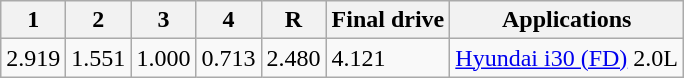<table class=wikitable>
<tr>
<th>1</th>
<th>2</th>
<th>3</th>
<th>4</th>
<th>R</th>
<th>Final drive</th>
<th>Applications</th>
</tr>
<tr>
<td>2.919</td>
<td>1.551</td>
<td>1.000</td>
<td>0.713</td>
<td>2.480</td>
<td>4.121</td>
<td><a href='#'>Hyundai i30 (FD)</a> 2.0L</td>
</tr>
</table>
